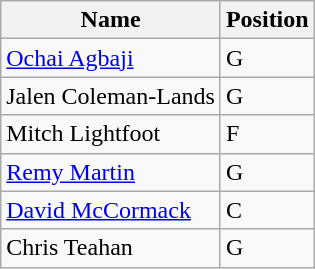<table class="wikitable">
<tr>
<th>Name</th>
<th>Position</th>
</tr>
<tr>
<td><a href='#'>Ochai Agbaji</a></td>
<td>G</td>
</tr>
<tr>
<td>Jalen Coleman-Lands</td>
<td>G</td>
</tr>
<tr>
<td>Mitch Lightfoot</td>
<td>F</td>
</tr>
<tr>
<td><a href='#'>Remy Martin</a></td>
<td>G</td>
</tr>
<tr>
<td><a href='#'>David McCormack</a></td>
<td>C</td>
</tr>
<tr>
<td>Chris Teahan</td>
<td>G</td>
</tr>
</table>
